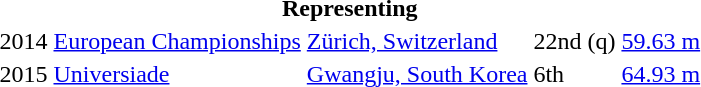<table>
<tr>
<th colspan="5">Representing </th>
</tr>
<tr>
<td>2014</td>
<td><a href='#'>European Championships</a></td>
<td><a href='#'>Zürich, Switzerland</a></td>
<td>22nd (q)</td>
<td><a href='#'>59.63 m</a></td>
</tr>
<tr>
<td>2015</td>
<td><a href='#'>Universiade</a></td>
<td><a href='#'>Gwangju, South Korea</a></td>
<td>6th</td>
<td><a href='#'>64.93 m</a></td>
</tr>
</table>
